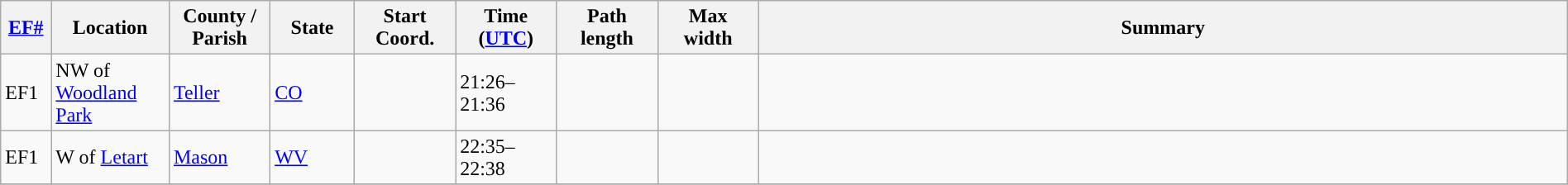<table class="wikitable sortable" style="width:100%;">
<tr>
<th scope="col"  style="width:3%; text-align:center;"><a href='#'>EF#</a></th>
<th scope="col"  style="width:7%; text-align:center;" class="unsortable">Location</th>
<th scope="col"  style="width:6%; text-align:center;" class="unsortable">County / Parish</th>
<th scope="col"  style="width:5%; text-align:center;">State</th>
<th scope="col"  style="width:6%; text-align:center;">Start Coord.</th>
<th scope="col"  style="width:6%; text-align:center;">Time (<a href='#'>UTC</a>)</th>
<th scope="col"  style="width:6%; text-align:center;">Path length</th>
<th scope="col"  style="width:6%; text-align:center;">Max width</th>
<th scope="col" class="unsortable" style="width:48%; text-align:center;">Summary</th>
</tr>
<tr>
<td>EF1</td>
<td>NW of <a href='#'>Woodland Park</a></td>
<td><a href='#'>Teller</a></td>
<td><a href='#'>CO</a></td>
<td></td>
<td>21:26–21:36</td>
<td></td>
<td></td>
<td></td>
</tr>
<tr>
<td>EF1</td>
<td>W of <a href='#'>Letart</a></td>
<td><a href='#'>Mason</a></td>
<td><a href='#'>WV</a></td>
<td></td>
<td>22:35–22:38</td>
<td></td>
<td></td>
<td></td>
</tr>
<tr>
</tr>
</table>
